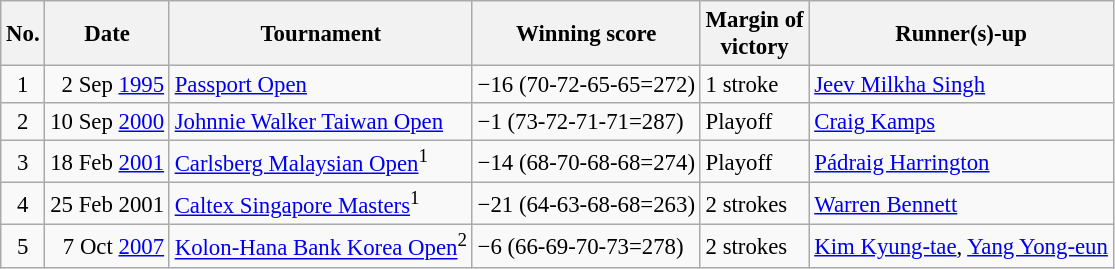<table class="wikitable" style="font-size:95%;">
<tr>
<th>No.</th>
<th>Date</th>
<th>Tournament</th>
<th>Winning score</th>
<th>Margin of<br>victory</th>
<th>Runner(s)-up</th>
</tr>
<tr>
<td align=center>1</td>
<td align=right>2 Sep <a href='#'>1995</a></td>
<td><a href='#'>Passport Open</a></td>
<td>−16 (70-72-65-65=272)</td>
<td>1 stroke</td>
<td> <a href='#'>Jeev Milkha Singh</a></td>
</tr>
<tr>
<td align=center>2</td>
<td align=right>10 Sep <a href='#'>2000</a></td>
<td><a href='#'>Johnnie Walker Taiwan Open</a></td>
<td>−1 (73-72-71-71=287)</td>
<td>Playoff</td>
<td> <a href='#'>Craig Kamps</a></td>
</tr>
<tr>
<td align=center>3</td>
<td align=right>18 Feb <a href='#'>2001</a></td>
<td><a href='#'>Carlsberg Malaysian Open</a><sup>1</sup></td>
<td>−14 (68-70-68-68=274)</td>
<td>Playoff</td>
<td> <a href='#'>Pádraig Harrington</a></td>
</tr>
<tr>
<td align=center>4</td>
<td align=right>25 Feb 2001</td>
<td><a href='#'>Caltex Singapore Masters</a><sup>1</sup></td>
<td>−21 (64-63-68-68=263)</td>
<td>2 strokes</td>
<td> <a href='#'>Warren Bennett</a></td>
</tr>
<tr>
<td align=center>5</td>
<td align=right>7 Oct <a href='#'>2007</a></td>
<td><a href='#'>Kolon-Hana Bank Korea Open</a><sup>2</sup></td>
<td>−6 (66-69-70-73=278)</td>
<td>2 strokes</td>
<td> <a href='#'>Kim Kyung-tae</a>,  <a href='#'>Yang Yong-eun</a></td>
</tr>
</table>
